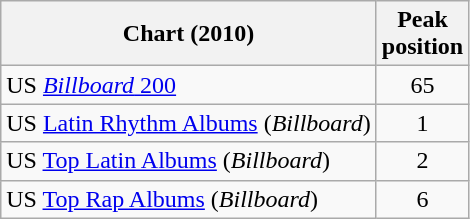<table class="wikitable sortable">
<tr>
<th>Chart (2010)</th>
<th>Peak<br>position</th>
</tr>
<tr>
<td>US <a href='#'><em>Billboard</em> 200</a></td>
<td align="center">65</td>
</tr>
<tr>
<td>US <a href='#'>Latin Rhythm Albums</a> (<em>Billboard</em>)</td>
<td align="center">1</td>
</tr>
<tr>
<td>US <a href='#'>Top Latin Albums</a> (<em>Billboard</em>)</td>
<td align="center">2</td>
</tr>
<tr>
<td>US  <a href='#'>Top Rap Albums</a> (<em>Billboard</em>)</td>
<td align="center">6</td>
</tr>
</table>
